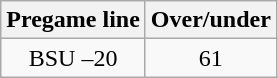<table class="wikitable">
<tr align="center">
<th style=>Pregame line</th>
<th style=>Over/under</th>
</tr>
<tr align="center">
<td>BSU –20</td>
<td>61</td>
</tr>
</table>
